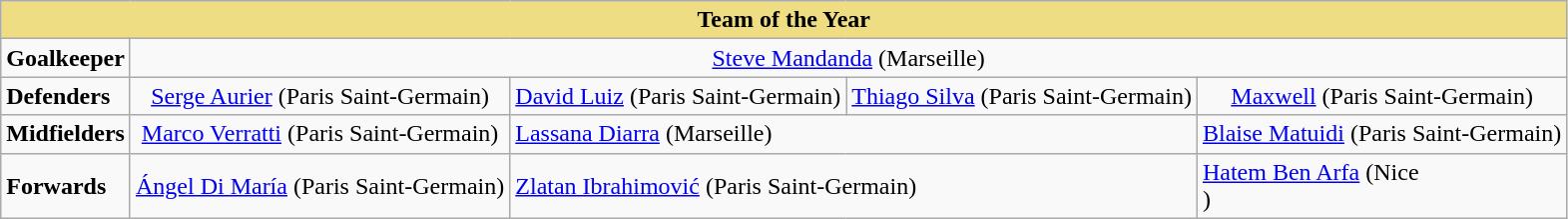<table class="wikitable">
<tr>
<th colspan="5" style="background-color: #eedd82">Team of the Year</th>
</tr>
<tr>
<td><strong>Goalkeeper</strong></td>
<td colspan="4" align="center"> <a href='#'>Steve Mandanda</a> (Marseille)</td>
</tr>
<tr>
<td><strong>Defenders</strong></td>
<td align="center"> <a href='#'>Serge Aurier</a> (Paris Saint-Germain)</td>
<td align="center"> <a href='#'>David Luiz</a> (Paris Saint-Germain)</td>
<td align="center"> <a href='#'>Thiago Silva</a> (Paris Saint-Germain)</td>
<td align="center"> <a href='#'>Maxwell</a> (Paris Saint-Germain)</td>
</tr>
<tr>
<td><strong>Midfielders</strong></td>
<td align="center"> <a href='#'>Marco Verratti</a> (Paris Saint-Germain)</td>
<td colspan="2"> <a href='#'>Lassana Diarra</a> (Marseille)</td>
<td> <a href='#'>Blaise Matuidi</a> (Paris Saint-Germain)</td>
</tr>
<tr>
<td><strong>Forwards</strong></td>
<td align="center"> <a href='#'>Ángel Di María</a> (Paris Saint-Germain)</td>
<td colspan="2"> <a href='#'>Zlatan Ibrahimović</a> (Paris Saint-Germain)</td>
<td> <a href='#'>Hatem Ben Arfa</a> (Nice<br>)</td>
</tr>
</table>
